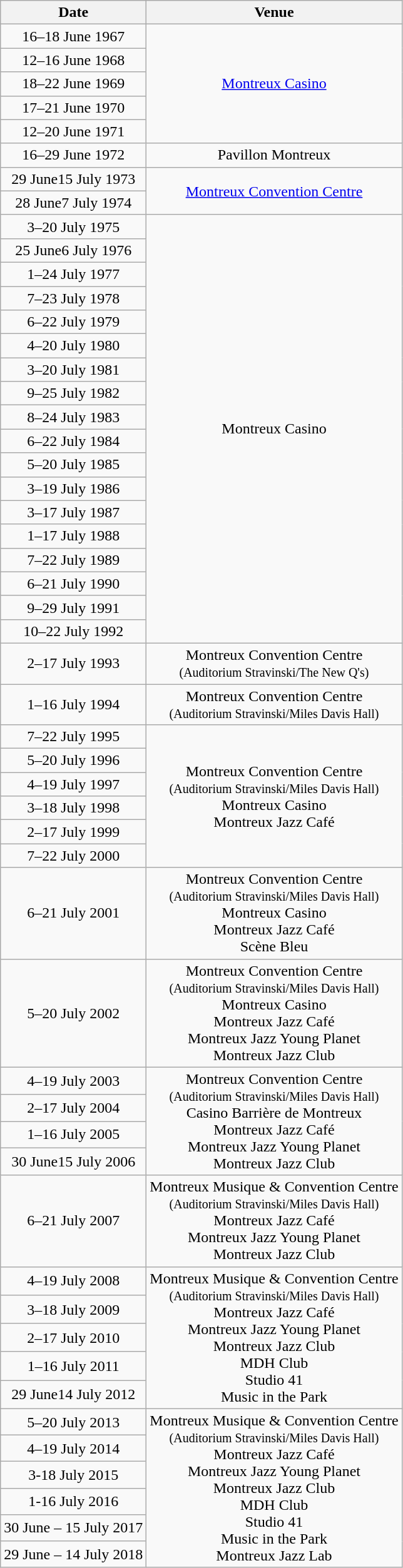<table class="wikitable" style="text-align:center;">
<tr>
<th scope="col">Date</th>
<th scope="col">Venue</th>
</tr>
<tr>
<td>16–18 June 1967</td>
<td rowspan="5"><a href='#'>Montreux Casino</a></td>
</tr>
<tr>
<td>12–16 June 1968</td>
</tr>
<tr>
<td>18–22 June 1969</td>
</tr>
<tr>
<td>17–21 June 1970</td>
</tr>
<tr>
<td>12–20 June 1971</td>
</tr>
<tr>
<td>16–29 June 1972</td>
<td>Pavillon Montreux</td>
</tr>
<tr>
<td>29 June15 July 1973</td>
<td rowspan="2"><a href='#'>Montreux Convention Centre</a></td>
</tr>
<tr>
<td>28 June7 July 1974</td>
</tr>
<tr>
<td>3–20 July 1975</td>
<td rowspan="18">Montreux Casino</td>
</tr>
<tr>
<td>25 June6 July 1976</td>
</tr>
<tr>
<td>1–24 July 1977</td>
</tr>
<tr>
<td>7–23 July 1978</td>
</tr>
<tr>
<td>6–22 July 1979</td>
</tr>
<tr>
<td>4–20 July 1980</td>
</tr>
<tr>
<td>3–20 July 1981</td>
</tr>
<tr>
<td>9–25 July 1982</td>
</tr>
<tr>
<td>8–24 July 1983</td>
</tr>
<tr>
<td>6–22 July 1984</td>
</tr>
<tr>
<td>5–20 July 1985</td>
</tr>
<tr>
<td>3–19 July 1986</td>
</tr>
<tr>
<td>3–17 July 1987</td>
</tr>
<tr>
<td>1–17 July 1988</td>
</tr>
<tr>
<td>7–22 July 1989</td>
</tr>
<tr>
<td>6–21 July 1990</td>
</tr>
<tr>
<td>9–29 July 1991</td>
</tr>
<tr>
<td>10–22 July 1992</td>
</tr>
<tr>
<td>2–17 July 1993</td>
<td>Montreux Convention Centre <br><small>(Auditorium Stravinski/The New Q's)</small></td>
</tr>
<tr>
<td>1–16 July 1994</td>
<td>Montreux Convention Centre <br><small>(Auditorium Stravinski/Miles Davis Hall)</small></td>
</tr>
<tr>
<td>7–22 July 1995</td>
<td rowspan="6">Montreux Convention Centre <br><small>(Auditorium Stravinski/Miles Davis Hall)</small><br>Montreux Casino<br>Montreux Jazz Café</td>
</tr>
<tr>
<td>5–20 July 1996</td>
</tr>
<tr>
<td>4–19 July 1997</td>
</tr>
<tr>
<td>3–18 July 1998</td>
</tr>
<tr>
<td>2–17 July 1999</td>
</tr>
<tr>
<td>7–22 July 2000</td>
</tr>
<tr>
<td>6–21 July 2001</td>
<td>Montreux Convention Centre <br><small>(Auditorium Stravinski/Miles Davis Hall)</small><br>Montreux Casino<br>Montreux Jazz Café<br>Scène Bleu</td>
</tr>
<tr>
<td>5–20 July 2002</td>
<td>Montreux Convention Centre <br><small>(Auditorium Stravinski/Miles Davis Hall)</small><br>Montreux Casino<br>Montreux Jazz Café<br>Montreux Jazz Young Planet<br>Montreux Jazz Club</td>
</tr>
<tr>
<td>4–19 July 2003</td>
<td rowspan="4">Montreux Convention Centre <br><small>(Auditorium Stravinski/Miles Davis Hall)</small><br>Casino Barrière de Montreux<br>Montreux Jazz Café<br>Montreux Jazz Young Planet<br>Montreux Jazz Club</td>
</tr>
<tr>
<td>2–17 July 2004</td>
</tr>
<tr>
<td>1–16 July 2005</td>
</tr>
<tr>
<td>30 June15 July 2006</td>
</tr>
<tr>
<td>6–21 July 2007</td>
<td>Montreux Musique & Convention Centre <br><small>(Auditorium Stravinski/Miles Davis Hall)</small><br>Montreux Jazz Café<br>Montreux Jazz Young Planet<br>Montreux Jazz Club</td>
</tr>
<tr>
<td>4–19 July 2008</td>
<td rowspan="5">Montreux Musique & Convention Centre <br><small>(Auditorium Stravinski/Miles Davis Hall)</small><br>Montreux Jazz Café<br>Montreux Jazz Young Planet<br>Montreux Jazz Club<br>MDH Club<br>Studio 41<br>Music in the Park</td>
</tr>
<tr>
<td>3–18 July 2009</td>
</tr>
<tr>
<td>2–17 July 2010</td>
</tr>
<tr>
<td>1–16 July 2011</td>
</tr>
<tr>
<td>29 June14 July 2012</td>
</tr>
<tr>
<td>5–20 July 2013</td>
<td rowspan="6">Montreux Musique & Convention Centre <br><small>(Auditorium Stravinski/Miles Davis Hall)</small><br>Montreux Jazz Café<br>Montreux Jazz Young Planet<br>Montreux Jazz Club<br>MDH Club<br>Studio 41<br>Music in the Park<br>Montreux Jazz Lab</td>
</tr>
<tr>
<td>4–19 July 2014</td>
</tr>
<tr>
<td>3-18 July 2015</td>
</tr>
<tr>
<td>1-16 July 2016</td>
</tr>
<tr>
<td>30 June – 15 July 2017</td>
</tr>
<tr>
<td>29 June – 14 July 2018</td>
</tr>
</table>
